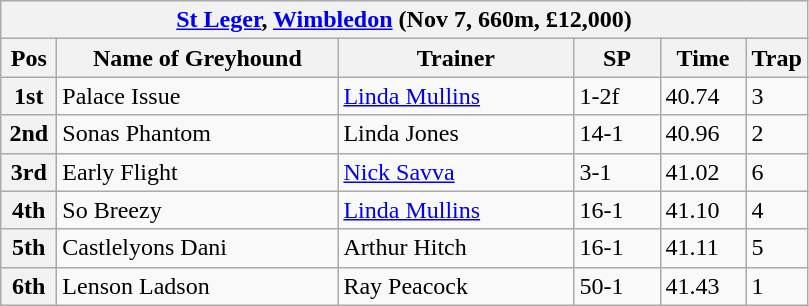<table class="wikitable">
<tr>
<th colspan="6"><a href='#'>St Leger</a>, <a href='#'>Wimbledon</a> (Nov 7, 660m, £12,000)</th>
</tr>
<tr>
<th width=30>Pos</th>
<th width=180>Name of Greyhound</th>
<th width=150>Trainer</th>
<th width=50>SP</th>
<th width=50>Time</th>
<th width=30>Trap</th>
</tr>
<tr>
<th>1st</th>
<td>Palace Issue</td>
<td><a href='#'>Linda Mullins</a></td>
<td>1-2f</td>
<td>40.74</td>
<td>3</td>
</tr>
<tr>
<th>2nd</th>
<td>Sonas Phantom</td>
<td>Linda Jones</td>
<td>14-1</td>
<td>40.96</td>
<td>2</td>
</tr>
<tr>
<th>3rd</th>
<td>Early Flight</td>
<td><a href='#'>Nick Savva</a></td>
<td>3-1</td>
<td>41.02</td>
<td>6</td>
</tr>
<tr>
<th>4th</th>
<td>So Breezy</td>
<td><a href='#'>Linda Mullins</a></td>
<td>16-1</td>
<td>41.10</td>
<td>4</td>
</tr>
<tr>
<th>5th</th>
<td>Castlelyons Dani</td>
<td>Arthur Hitch</td>
<td>16-1</td>
<td>41.11</td>
<td>5</td>
</tr>
<tr>
<th>6th</th>
<td>Lenson Ladson</td>
<td>Ray Peacock</td>
<td>50-1</td>
<td>41.43</td>
<td>1</td>
</tr>
</table>
